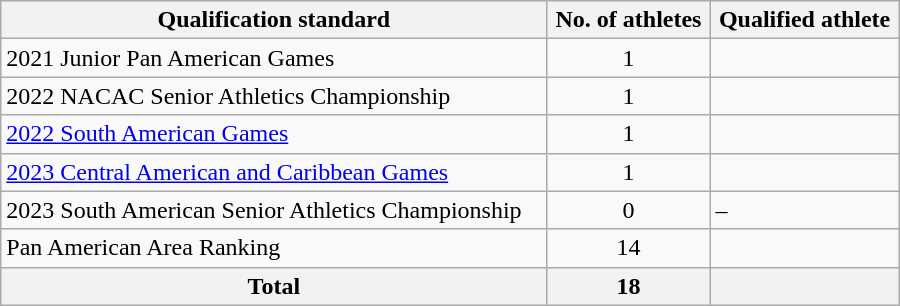<table class="wikitable" style="text-align:left; width:600px;">
<tr>
<th>Qualification standard</th>
<th>No. of athletes</th>
<th>Qualified athlete</th>
</tr>
<tr>
<td>2021 Junior Pan American Games</td>
<td align=center>1</td>
<td></td>
</tr>
<tr>
<td>2022 NACAC Senior Athletics Championship</td>
<td align=center>1</td>
<td></td>
</tr>
<tr>
<td><a href='#'>2022 South American Games</a></td>
<td align=center>1</td>
<td></td>
</tr>
<tr>
<td><a href='#'>2023 Central American and Caribbean Games</a></td>
<td align=center>1</td>
<td></td>
</tr>
<tr>
<td>2023 South American Senior Athletics Championship</td>
<td align=center>0</td>
<td>–</td>
</tr>
<tr>
<td>Pan American Area Ranking</td>
<td align=center>14</td>
<td></td>
</tr>
<tr>
<th>Total</th>
<th>18</th>
<th colspan=2></th>
</tr>
</table>
